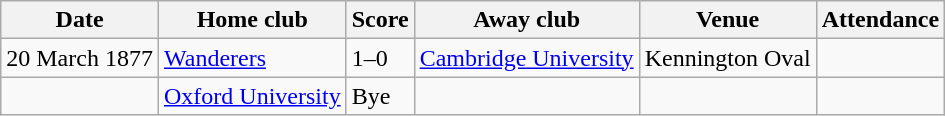<table class="wikitable">
<tr>
<th>Date</th>
<th>Home club</th>
<th>Score</th>
<th>Away club</th>
<th>Venue</th>
<th>Attendance</th>
</tr>
<tr>
<td>20 March 1877</td>
<td><a href='#'>Wanderers</a></td>
<td>1–0</td>
<td><a href='#'>Cambridge University</a></td>
<td>Kennington Oval</td>
<td></td>
</tr>
<tr>
<td></td>
<td><a href='#'>Oxford University</a></td>
<td>Bye</td>
<td></td>
<td></td>
</tr>
</table>
